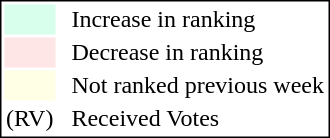<table style="border:1px solid black;">
<tr>
<td style="background:#D8FFEB; width:20px;"></td>
<td> </td>
<td>Increase in ranking</td>
</tr>
<tr>
<td style="background:#FFE6E6; width:20px;"></td>
<td> </td>
<td>Decrease in ranking</td>
</tr>
<tr>
<td style="background:#FFFFE6; width:20px;"></td>
<td> </td>
<td>Not ranked previous week</td>
</tr>
<tr>
<td>(RV)</td>
<td> </td>
<td>Received Votes</td>
</tr>
</table>
